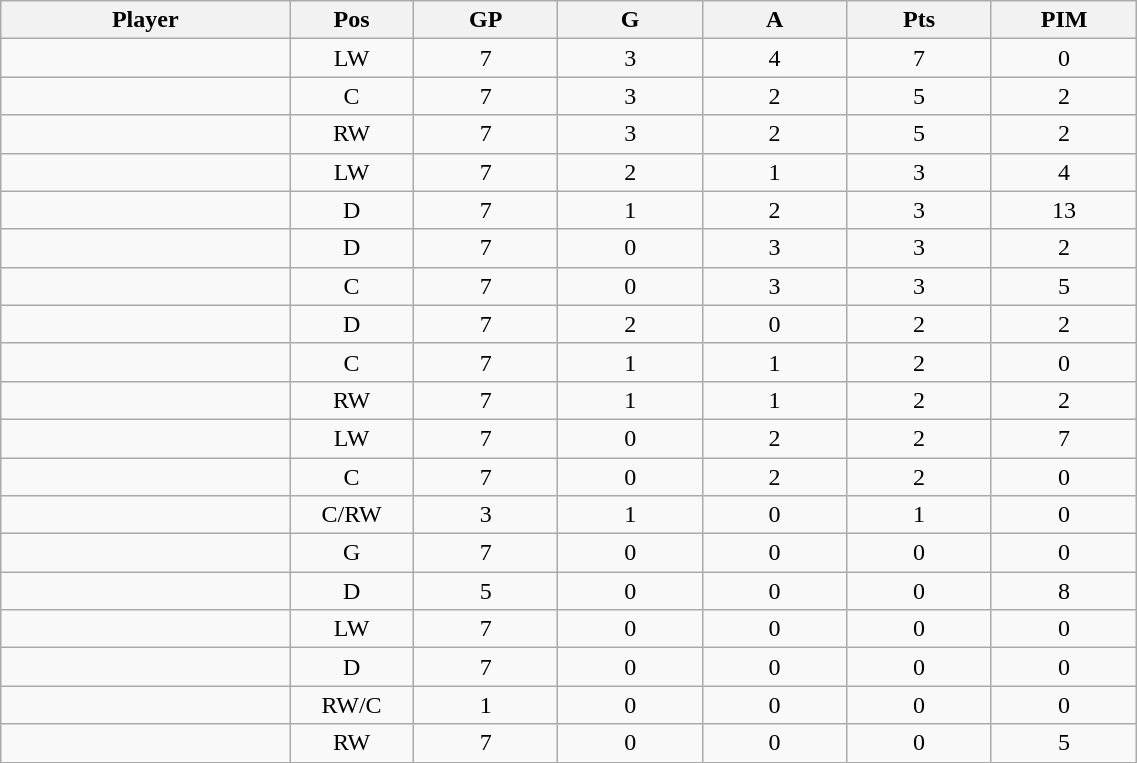<table class="wikitable sortable" width="60%">
<tr ALIGN="center">
<th bgcolor="#DDDDFF" width="10%">Player</th>
<th bgcolor="#DDDDFF" width="3%" title="Position">Pos</th>
<th bgcolor="#DDDDFF" width="5%" title="Games played">GP</th>
<th bgcolor="#DDDDFF" width="5%" title="Goals">G</th>
<th bgcolor="#DDDDFF" width="5%" title="Assists">A</th>
<th bgcolor="#DDDDFF" width="5%" title="Points">Pts</th>
<th bgcolor="#DDDDFF" width="5%" title="Penalties in Minutes">PIM</th>
</tr>
<tr align="center">
<td align="right"></td>
<td>LW</td>
<td>7</td>
<td>3</td>
<td>4</td>
<td>7</td>
<td>0</td>
</tr>
<tr align="center">
<td align="right"></td>
<td>C</td>
<td>7</td>
<td>3</td>
<td>2</td>
<td>5</td>
<td>2</td>
</tr>
<tr align="center">
<td align="right"></td>
<td>RW</td>
<td>7</td>
<td>3</td>
<td>2</td>
<td>5</td>
<td>2</td>
</tr>
<tr align="center">
<td align="right"></td>
<td>LW</td>
<td>7</td>
<td>2</td>
<td>1</td>
<td>3</td>
<td>4</td>
</tr>
<tr align="center">
<td align="right"></td>
<td>D</td>
<td>7</td>
<td>1</td>
<td>2</td>
<td>3</td>
<td>13</td>
</tr>
<tr align="center">
<td align="right"></td>
<td>D</td>
<td>7</td>
<td>0</td>
<td>3</td>
<td>3</td>
<td>2</td>
</tr>
<tr align="center">
<td align="right"></td>
<td>C</td>
<td>7</td>
<td>0</td>
<td>3</td>
<td>3</td>
<td>5</td>
</tr>
<tr align="center">
<td align="right"></td>
<td>D</td>
<td>7</td>
<td>2</td>
<td>0</td>
<td>2</td>
<td>2</td>
</tr>
<tr align="center">
<td align="right"></td>
<td>C</td>
<td>7</td>
<td>1</td>
<td>1</td>
<td>2</td>
<td>0</td>
</tr>
<tr align="center">
<td align="right"></td>
<td>RW</td>
<td>7</td>
<td>1</td>
<td>1</td>
<td>2</td>
<td>2</td>
</tr>
<tr align="center">
<td align="right"></td>
<td>LW</td>
<td>7</td>
<td>0</td>
<td>2</td>
<td>2</td>
<td>7</td>
</tr>
<tr align="center">
<td align="right"></td>
<td>C</td>
<td>7</td>
<td>0</td>
<td>2</td>
<td>2</td>
<td>0</td>
</tr>
<tr align="center">
<td align="right"></td>
<td>C/RW</td>
<td>3</td>
<td>1</td>
<td>0</td>
<td>1</td>
<td>0</td>
</tr>
<tr align="center">
<td align="right"></td>
<td>G</td>
<td>7</td>
<td>0</td>
<td>0</td>
<td>0</td>
<td>0</td>
</tr>
<tr align="center">
<td align="right"></td>
<td>D</td>
<td>5</td>
<td>0</td>
<td>0</td>
<td>0</td>
<td>8</td>
</tr>
<tr align="center">
<td align="right"></td>
<td>LW</td>
<td>7</td>
<td>0</td>
<td>0</td>
<td>0</td>
<td>0</td>
</tr>
<tr align="center">
<td align="right"></td>
<td>D</td>
<td>7</td>
<td>0</td>
<td>0</td>
<td>0</td>
<td>0</td>
</tr>
<tr align="center">
<td align="right"></td>
<td>RW/C</td>
<td>1</td>
<td>0</td>
<td>0</td>
<td>0</td>
<td>0</td>
</tr>
<tr align="center">
<td align="right"></td>
<td>RW</td>
<td>7</td>
<td>0</td>
<td>0</td>
<td>0</td>
<td>5</td>
</tr>
</table>
